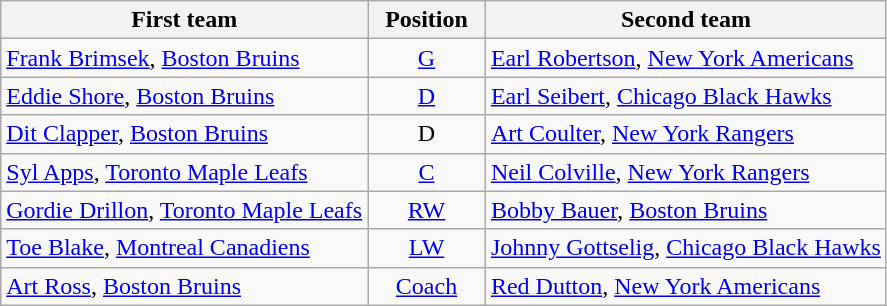<table class="wikitable">
<tr>
<th>First team</th>
<th>  Position  </th>
<th>Second team</th>
</tr>
<tr>
<td><a href='#'>Frank Brimsek</a>, <a href='#'>Boston Bruins</a></td>
<td align=center><a href='#'>G</a></td>
<td><a href='#'>Earl Robertson</a>, <a href='#'>New York Americans</a></td>
</tr>
<tr>
<td><a href='#'>Eddie Shore</a>, <a href='#'>Boston Bruins</a></td>
<td align=center><a href='#'>D</a></td>
<td><a href='#'>Earl Seibert</a>, <a href='#'>Chicago Black Hawks</a></td>
</tr>
<tr>
<td><a href='#'>Dit Clapper</a>, <a href='#'>Boston Bruins</a></td>
<td align=center>D</td>
<td><a href='#'>Art Coulter</a>, <a href='#'>New York Rangers</a></td>
</tr>
<tr>
<td><a href='#'>Syl Apps</a>, <a href='#'>Toronto Maple Leafs</a></td>
<td align=center><a href='#'>C</a></td>
<td><a href='#'>Neil Colville</a>, <a href='#'>New York Rangers</a></td>
</tr>
<tr>
<td><a href='#'>Gordie Drillon</a>, <a href='#'>Toronto Maple Leafs</a></td>
<td align=center><a href='#'>RW</a></td>
<td><a href='#'>Bobby Bauer</a>, <a href='#'>Boston Bruins</a></td>
</tr>
<tr>
<td><a href='#'>Toe Blake</a>, <a href='#'>Montreal Canadiens</a></td>
<td align=center><a href='#'>LW</a></td>
<td><a href='#'>Johnny Gottselig</a>, <a href='#'>Chicago Black Hawks</a></td>
</tr>
<tr>
<td><a href='#'>Art Ross</a>, <a href='#'>Boston Bruins</a></td>
<td align=center><a href='#'>Coach</a></td>
<td><a href='#'>Red Dutton</a>, <a href='#'>New York Americans</a></td>
</tr>
</table>
